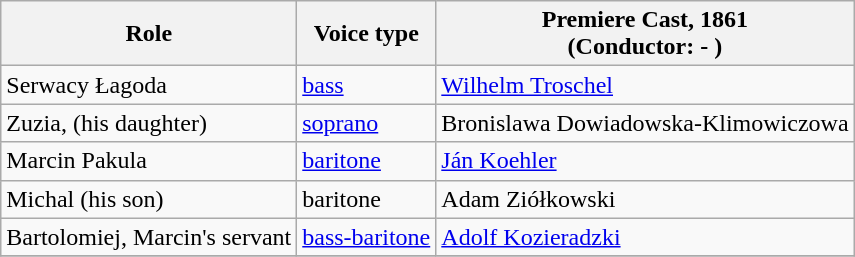<table class="wikitable">
<tr>
<th>Role</th>
<th>Voice type</th>
<th>Premiere Cast, 1861<br>(Conductor: - )</th>
</tr>
<tr>
<td>Serwacy Łagoda</td>
<td><a href='#'>bass</a></td>
<td><a href='#'>Wilhelm Troschel</a></td>
</tr>
<tr>
<td>Zuzia, (his daughter)</td>
<td><a href='#'>soprano</a></td>
<td>Bronislawa Dowiadowska-Klimowiczowa</td>
</tr>
<tr>
<td>Marcin Pakula</td>
<td><a href='#'>baritone</a></td>
<td><a href='#'>Ján Koehler</a></td>
</tr>
<tr>
<td>Michal (his son)</td>
<td>baritone</td>
<td>Adam Ziółkowski</td>
</tr>
<tr>
<td>Bartolomiej, Marcin's servant</td>
<td><a href='#'>bass-baritone</a></td>
<td><a href='#'>Adolf Kozieradzki</a></td>
</tr>
<tr>
</tr>
</table>
